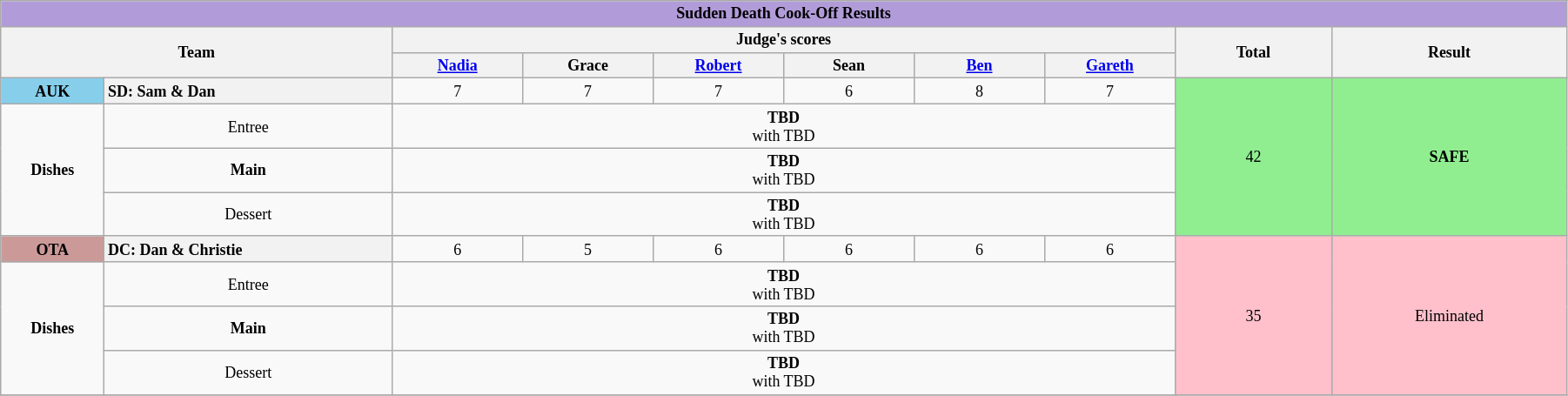<table class="wikitable" style="text-align: center; font-size: 9pt; line-height:14px; width:95%">
<tr>
<th colspan="10" style="background:#b19cd9; ">Sudden Death Cook-Off Results</th>
</tr>
<tr>
<th rowspan="2" style="width:25%;" colspan="2">Team</th>
<th colspan="6" style="width:50%;">Judge's scores</th>
<th rowspan="2" style="width:10%;">Total<br></th>
<th rowspan="2" style="width:20%;">Result</th>
</tr>
<tr>
<th style="width:40px;"><a href='#'>Nadia</a></th>
<th style="width:40px;">Grace</th>
<th style="width:40px;"><a href='#'>Robert</a></th>
<th style="width:40px;">Sean</th>
<th style="width:40px;"><a href='#'>Ben</a></th>
<th style="width:40px;"><a href='#'>Gareth</a></th>
</tr>
<tr>
<th scope="row" align="left" style="background-color:skyblue; ">AUK</th>
<th scope="row" style="text-align:left;">SD: Sam & Dan</th>
<td>7</td>
<td>7</td>
<td>7</td>
<td>6</td>
<td>8</td>
<td>7</td>
<td rowspan="4" bgcolor="lightgreen">42</td>
<td rowspan="4" bgcolor="lightgreen"><strong>SAFE</strong></td>
</tr>
<tr>
<td rowspan="3"><strong>Dishes</strong></td>
<td>Entree</td>
<td colspan="6"><strong>TBD</strong><br>with TBD</td>
</tr>
<tr>
<td><strong>Main</strong></td>
<td colspan="6"><strong>TBD</strong><br>with TBD</td>
</tr>
<tr>
<td>Dessert</td>
<td colspan="6"><strong>TBD</strong><br>with TBD</td>
</tr>
<tr>
<th scope="row" align="left" style="background-color:#CC9999; ">OTA</th>
<th scope="row" style="text-align:left;">DC: Dan & Christie</th>
<td>6</td>
<td>5</td>
<td>6</td>
<td>6</td>
<td>6</td>
<td>6</td>
<td rowspan="4" bgcolor="pink">35</td>
<td rowspan="4" bgcolor="pink">Eliminated</td>
</tr>
<tr>
<td rowspan="3"><strong>Dishes</strong></td>
<td>Entree</td>
<td colspan="6"><strong>TBD</strong><br>with TBD</td>
</tr>
<tr>
<td><strong>Main</strong></td>
<td colspan="6"><strong>TBD</strong><br>with TBD</td>
</tr>
<tr>
<td>Dessert</td>
<td colspan="6"><strong>TBD</strong><br>with TBD</td>
</tr>
<tr>
</tr>
</table>
